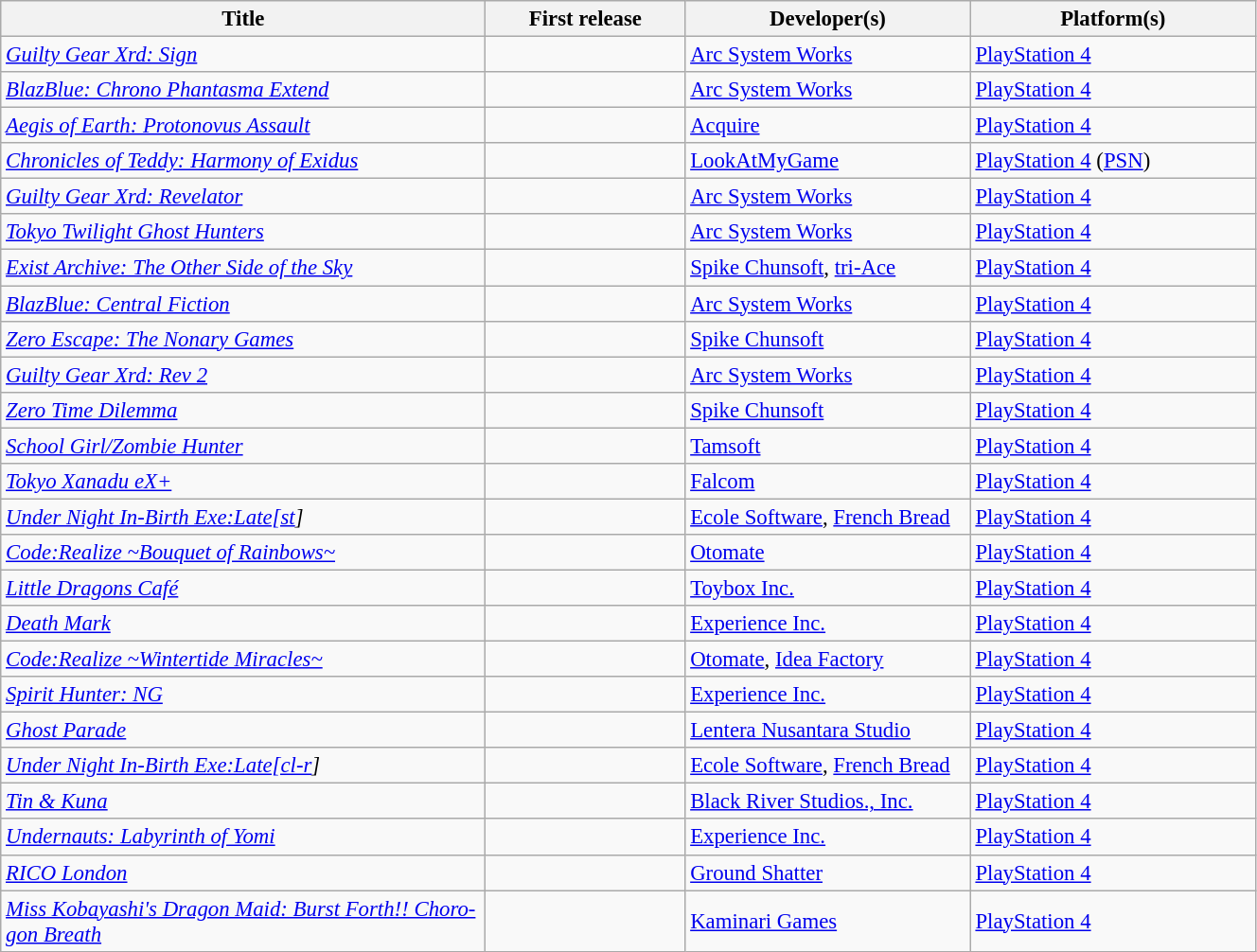<table class="wikitable sortable" style="text-align:left;width:70%;font-size:95%;">
<tr>
<th style="width:34%;">Title</th>
<th style="width:14%;">First release</th>
<th style="width:20%;">Developer(s)</th>
<th style="width:20%;">Platform(s)</th>
</tr>
<tr>
<td><em><a href='#'>Guilty Gear Xrd: Sign</a></em></td>
<td></td>
<td><a href='#'>Arc System Works</a></td>
<td><a href='#'>PlayStation 4</a></td>
</tr>
<tr>
<td><em><a href='#'>BlazBlue: Chrono Phantasma Extend</a></em></td>
<td></td>
<td><a href='#'>Arc System Works</a></td>
<td><a href='#'>PlayStation 4</a></td>
</tr>
<tr>
<td><em><a href='#'>Aegis of Earth: Protonovus Assault</a></em></td>
<td></td>
<td><a href='#'>Acquire</a></td>
<td><a href='#'>PlayStation 4</a></td>
</tr>
<tr>
<td><em><a href='#'>Chronicles of Teddy: Harmony of Exidus</a></em></td>
<td></td>
<td><a href='#'>LookAtMyGame</a></td>
<td><a href='#'>PlayStation 4</a> (<a href='#'>PSN</a>)</td>
</tr>
<tr>
<td><em><a href='#'>Guilty Gear Xrd: Revelator</a></em></td>
<td></td>
<td><a href='#'>Arc System Works</a></td>
<td><a href='#'>PlayStation 4</a></td>
</tr>
<tr>
<td><em><a href='#'>Tokyo Twilight Ghost Hunters</a></em></td>
<td></td>
<td><a href='#'>Arc System Works</a></td>
<td><a href='#'>PlayStation 4</a></td>
</tr>
<tr>
<td><em><a href='#'>Exist Archive: The Other Side of the Sky</a></em></td>
<td></td>
<td><a href='#'>Spike Chunsoft</a>, <a href='#'>tri-Ace</a></td>
<td><a href='#'>PlayStation 4</a></td>
</tr>
<tr>
<td><em><a href='#'>BlazBlue: Central Fiction</a></em></td>
<td></td>
<td><a href='#'>Arc System Works</a></td>
<td><a href='#'>PlayStation 4</a></td>
</tr>
<tr>
<td><em><a href='#'>Zero Escape: The Nonary Games</a></em></td>
<td></td>
<td><a href='#'>Spike Chunsoft</a></td>
<td><a href='#'>PlayStation 4</a></td>
</tr>
<tr>
<td><em><a href='#'>Guilty Gear Xrd: Rev 2</a></em></td>
<td></td>
<td><a href='#'>Arc System Works</a></td>
<td><a href='#'>PlayStation 4</a></td>
</tr>
<tr>
<td><em><a href='#'>Zero Time Dilemma</a></em></td>
<td></td>
<td><a href='#'>Spike Chunsoft</a></td>
<td><a href='#'>PlayStation 4</a></td>
</tr>
<tr>
<td><em><a href='#'>School Girl/Zombie Hunter</a></em></td>
<td></td>
<td><a href='#'>Tamsoft</a></td>
<td><a href='#'>PlayStation 4</a></td>
</tr>
<tr>
<td><em><a href='#'>Tokyo Xanadu eX+</a></em></td>
<td></td>
<td><a href='#'>Falcom</a></td>
<td><a href='#'>PlayStation 4</a></td>
</tr>
<tr>
<td><em><a href='#'>Under Night In-Birth Exe:Late[st</a>]</em></td>
<td></td>
<td><a href='#'>Ecole Software</a>, <a href='#'>French Bread</a></td>
<td><a href='#'>PlayStation 4</a></td>
</tr>
<tr>
<td><em><a href='#'>Code:Realize ~Bouquet of Rainbows~</a></em></td>
<td></td>
<td><a href='#'>Otomate</a></td>
<td><a href='#'>PlayStation 4</a></td>
</tr>
<tr>
<td><em><a href='#'>Little Dragons Café</a></em></td>
<td></td>
<td><a href='#'>Toybox Inc.</a></td>
<td><a href='#'>PlayStation 4</a></td>
</tr>
<tr>
<td><em><a href='#'>Death Mark</a></em></td>
<td></td>
<td><a href='#'>Experience Inc.</a></td>
<td><a href='#'>PlayStation 4</a></td>
</tr>
<tr>
<td><em><a href='#'>Code:Realize ~Wintertide Miracles~</a></em></td>
<td></td>
<td><a href='#'>Otomate</a>, <a href='#'>Idea Factory</a></td>
<td><a href='#'>PlayStation 4</a></td>
</tr>
<tr>
<td><em><a href='#'>Spirit Hunter: NG</a></em></td>
<td></td>
<td><a href='#'>Experience Inc.</a></td>
<td><a href='#'>PlayStation 4</a></td>
</tr>
<tr>
<td><em><a href='#'>Ghost Parade</a></em></td>
<td></td>
<td><a href='#'>Lentera Nusantara Studio</a></td>
<td><a href='#'>PlayStation 4</a></td>
</tr>
<tr>
<td><em><a href='#'>Under Night In-Birth Exe:Late[cl-r</a>]</em></td>
<td></td>
<td><a href='#'>Ecole Software</a>, <a href='#'>French Bread</a></td>
<td><a href='#'>PlayStation 4</a></td>
</tr>
<tr>
<td><em><a href='#'>Tin & Kuna</a></em></td>
<td></td>
<td><a href='#'>Black River Studios., Inc.</a></td>
<td><a href='#'>PlayStation 4</a></td>
</tr>
<tr>
<td><em><a href='#'>Undernauts: Labyrinth of Yomi</a></em></td>
<td></td>
<td><a href='#'>Experience Inc.</a></td>
<td><a href='#'>PlayStation 4</a></td>
</tr>
<tr>
<td><em><a href='#'>RICO London</a></em></td>
<td></td>
<td><a href='#'>Ground Shatter</a></td>
<td><a href='#'>PlayStation 4</a></td>
</tr>
<tr>
<td><em><a href='#'>Miss Kobayashi's Dragon Maid: Burst Forth!! Choro-gon Breath</a></em></td>
<td></td>
<td><a href='#'>Kaminari Games</a></td>
<td><a href='#'>PlayStation 4</a></td>
</tr>
</table>
